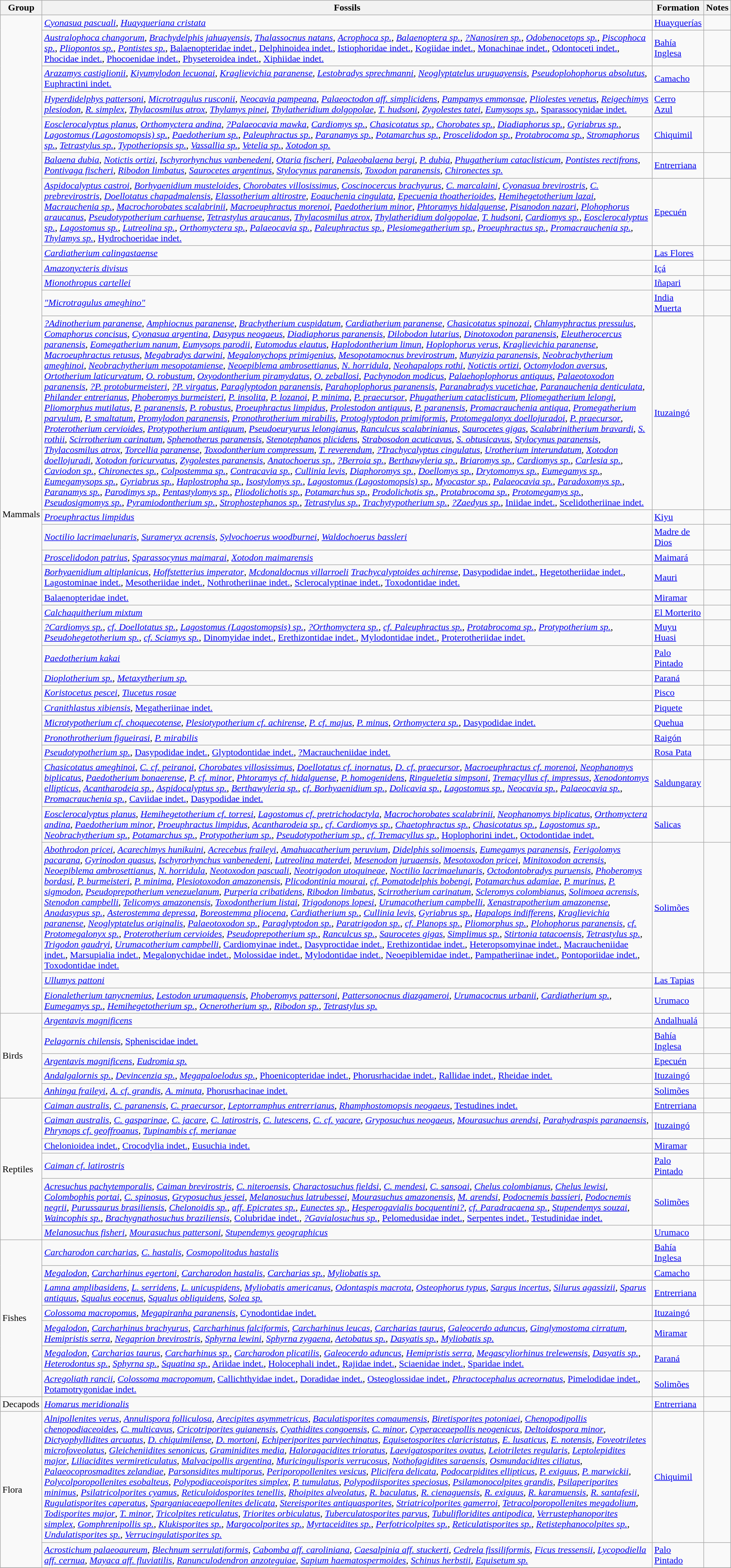<table class="wikitable sortable">
<tr>
<th>Group</th>
<th>Fossils</th>
<th>Formation</th>
<th>Notes</th>
</tr>
<tr>
<td rowspan=31>Mammals</td>
<td><em><a href='#'>Cyonasua pascuali</a></em>, <em><a href='#'>Huayqueriana cristata</a></em></td>
<td><a href='#'>Huayquerías</a></td>
<td></td>
</tr>
<tr>
<td><em><a href='#'>Australophoca changorum</a></em>, <em><a href='#'>Brachydelphis jahuayensis</a></em>, <em><a href='#'>Thalassocnus natans</a></em>, <em><a href='#'>Acrophoca sp.</a></em>, <em><a href='#'>Balaenoptera sp.</a></em>, <em><a href='#'>?Nanosiren sp.</a></em>, <em><a href='#'>Odobenocetops sp.</a></em>, <em><a href='#'>Piscophoca sp.</a></em>, <em><a href='#'>Pliopontos sp.</a></em>, <em><a href='#'>Pontistes sp.</a></em>, <a href='#'>Balaenopteridae indet.</a>, <a href='#'>Delphinoidea indet.</a>, <a href='#'>Istiophoridae indet.</a>, <a href='#'>Kogiidae indet.</a>, <a href='#'>Monachinae indet.</a>, <a href='#'>Odontoceti indet.</a>, <a href='#'>Phocidae indet.</a>, <a href='#'>Phocoenidae indet.</a>, <a href='#'>Physeteroidea indet.</a>, <a href='#'>Xiphiidae indet.</a></td>
<td><a href='#'>Bahía<br>Inglesa</a></td>
<td></td>
</tr>
<tr>
<td><em><a href='#'>Arazamys castiglionii</a></em>, <em><a href='#'>Kiyumylodon lecuonai</a></em>, <em><a href='#'>Kraglievichia paranense</a></em>, <em><a href='#'>Lestobradys sprechmanni</a></em>, <em><a href='#'>Neoglyptatelus uruguayensis</a></em>, <em><a href='#'>Pseudoplohophorus absolutus</a></em>, <a href='#'>Euphractini indet.</a></td>
<td><a href='#'>Camacho</a></td>
<td></td>
</tr>
<tr>
<td><em><a href='#'>Hyperdidelphys pattersoni</a></em>, <em><a href='#'>Microtragulus rusconii</a></em>, <em><a href='#'>Neocavia pampeana</a></em>, <em><a href='#'>Palaeoctodon aff. simplicidens</a></em>, <em><a href='#'>Pampamys emmonsae</a></em>, <em><a href='#'>Pliolestes venetus</a></em>, <em><a href='#'>Reigechimys plesiodon</a></em>, <em><a href='#'>R. simplex</a></em>, <em><a href='#'>Thylacosmilus atrox</a></em>, <em><a href='#'>Thylamys pinei</a></em>, <em><a href='#'>Thylatheridium dolgopolae</a></em>, <em><a href='#'>T. hudsoni</a></em>, <em><a href='#'>Zygolestes tatei</a></em>, <em><a href='#'>Eumysops sp.</a></em>, <a href='#'>Sparassocynidae indet.</a></td>
<td><a href='#'>Cerro<br>Azul</a></td>
<td></td>
</tr>
<tr>
<td><em><a href='#'>Eosclerocalyptus planus</a></em>, <em><a href='#'>Orthomyctera andina</a></em>, <em><a href='#'>?Palaeocavia mawka</a></em>, <em><a href='#'>Cardiomys sp.</a></em>, <em><a href='#'>Chasicotatus sp.</a></em>, <em><a href='#'>Chorobates sp.</a></em>, <em><a href='#'>Diadiaphorus sp.</a></em>, <em><a href='#'>Gyriabrus sp.</a></em>, <em><a href='#'>Lagostomus (Lagostomopsis) sp.</a></em>, <em><a href='#'>Paedotherium sp.</a></em>, <em><a href='#'>Paleuphractus sp.</a></em>, <em><a href='#'>Paranamys sp.</a></em>, <em><a href='#'>Potamarchus sp.</a></em>, <em><a href='#'>Proscelidodon sp.</a></em>, <em><a href='#'>Protabrocoma sp.</a></em>, <em><a href='#'>Stromaphorus sp.</a></em>, <em><a href='#'>Tetrastylus sp.</a></em>, <em><a href='#'>Typotheriopsis sp.</a></em>, <em><a href='#'>Vassallia sp.</a></em>, <em><a href='#'>Vetelia sp.</a></em>, <em><a href='#'>Xotodon sp.</a></em></td>
<td><a href='#'>Chiquimil</a></td>
<td></td>
</tr>
<tr>
<td><em><a href='#'>Balaena dubia</a></em>, <em><a href='#'>Notictis ortizi</a></em>, <em><a href='#'>Ischyrorhynchus vanbenedeni</a></em>, <em><a href='#'>Otaria fischeri</a></em>, <em><a href='#'>Palaeobalaena bergi</a></em>, <em><a href='#'>P. dubia</a></em>, <em><a href='#'>Phugatherium cataclisticum</a></em>, <em><a href='#'>Pontistes rectifrons</a></em>, <em><a href='#'>Pontivaga fischeri</a></em>, <em><a href='#'>Ribodon limbatus</a></em>, <em><a href='#'>Saurocetes argentinus</a></em>,  <em><a href='#'>Stylocynus paranensis</a></em>, <em><a href='#'>Toxodon paranensis</a></em>, <em><a href='#'>Chironectes sp.</a></em></td>
<td><a href='#'>Entrerriana</a></td>
<td></td>
</tr>
<tr>
<td><em><a href='#'>Aspidocalyptus castroi</a></em>, <em><a href='#'>Borhyaenidium musteloides</a></em>, <em><a href='#'>Chorobates villosissimus</a></em>, <em><a href='#'>Coscinocercus brachyurus</a></em>, <em><a href='#'>C. marcalaini</a></em>, <em><a href='#'>Cyonasua brevirostris</a></em>, <em><a href='#'>C. prebrevirostris</a></em>, <em><a href='#'>Doellotatus chapadmalensis</a></em>, <em><a href='#'>Elassotherium altirostre</a></em>, <em><a href='#'>Eoauchenia cingulata</a></em>, <em><a href='#'>Epecuenia thoatherioides</a></em>, <em><a href='#'>Hemihegetotherium lazai</a></em>, <em><a href='#'>Macrauchenia sp.</a></em>, <em><a href='#'>Macrochorobates scalabrinii</a></em>, <em><a href='#'>Macroeuphractus morenoi</a></em>, <em><a href='#'>Paedotherium minor</a></em>, <em><a href='#'>Phtoramys hidalguense</a></em>, <em><a href='#'>Pisanodon nazari</a></em>, <em><a href='#'>Plohophorus araucanus</a></em>, <em><a href='#'>Pseudotypotherium carhuense</a></em>, <em><a href='#'>Tetrastylus araucanus</a></em>, <em><a href='#'>Thylacosmilus atrox</a></em>, <em><a href='#'>Thylatheridium dolgopolae</a></em>, <em><a href='#'>T. hudsoni</a></em>, <em><a href='#'>Cardiomys sp.</a></em>, <em><a href='#'>Eosclerocalyptus sp.</a></em>, <em><a href='#'>Lagostomus sp.</a></em>, <em><a href='#'>Lutreolina sp.</a></em>, <em><a href='#'>Orthomyctera sp.</a></em>, <em><a href='#'>Palaeocavia sp.</a></em>, <em><a href='#'>Paleuphractus sp.</a></em>, <em><a href='#'>Plesiomegatherium sp.</a></em>, <em><a href='#'>Proeuphractus sp.</a></em>, <em><a href='#'>Promacrauchenia sp.</a></em>, <em><a href='#'>Thylamys sp.</a></em>, <a href='#'>Hydrochoeridae indet.</a></td>
<td><a href='#'>Epecuén</a></td>
<td></td>
</tr>
<tr>
<td><em><a href='#'>Cardiatherium calingastaense</a></em></td>
<td><a href='#'>Las Flores</a></td>
<td></td>
</tr>
<tr>
<td><em><a href='#'>Amazonycteris divisus</a></em></td>
<td><a href='#'>Içá</a></td>
<td></td>
</tr>
<tr>
<td><em><a href='#'>Mionothropus cartellei</a></em></td>
<td><a href='#'>Iñapari</a></td>
<td></td>
</tr>
<tr>
<td><em><a href='#'>"Microtragulus ameghino"</a></em></td>
<td><a href='#'>India<br>Muerta</a></td>
<td></td>
</tr>
<tr>
<td><em><a href='#'>?Adinotherium paranense</a></em>, <em><a href='#'>Amphiocnus paranense</a></em>, <em><a href='#'>Brachytherium cuspidatum</a></em>, <em><a href='#'>Cardiatherium paranense</a></em>, <em><a href='#'>Chasicotatus spinozai</a></em>, <em><a href='#'>Chlamyphractus pressulus</a></em>,  <em><a href='#'>Comaphorus concisus</a></em>, <em><a href='#'>Cyonasua argentina</a></em>, <em><a href='#'>Dasypus neogaeus</a></em>, <em><a href='#'>Diadiaphorus paranensis</a></em>, <em><a href='#'>Dilobodon lutarius</a></em>, <em><a href='#'>Dinotoxodon paranensis</a></em>, <em><a href='#'>Eleutherocercus paranensis</a></em>, <em><a href='#'>Eomegatherium nanum</a></em>, <em><a href='#'>Eumysops parodii</a></em>, <em><a href='#'>Eutomodus elautus</a></em>, <em><a href='#'>Haplodontherium limun</a></em>, <em><a href='#'>Hoplophorus verus</a></em>, <em><a href='#'>Kraglievichia paranense</a></em>, <em><a href='#'>Macroeuphractus retusus</a></em>, <em><a href='#'>Megabradys darwini</a></em>, <em><a href='#'>Megalonychops primigenius</a></em>, <em><a href='#'>Mesopotamocnus brevirostrum</a></em>, <em><a href='#'>Munyizia paranensis</a></em>, <em><a href='#'>Neobrachytherium ameghinoi</a></em>, <em><a href='#'>Neobrachytherium mesopotamiense</a></em>, <em><a href='#'>Neoepiblema ambrosettianus</a></em>, <em><a href='#'>N. horridula</a></em>, <em><a href='#'>Neohapalops rothi</a></em>, <em><a href='#'>Notictis ortizi</a></em>, <em><a href='#'>Octomylodon aversus</a></em>, <em><a href='#'>Ortotherium laticurvatum</a></em>, <em><a href='#'>O. robustum</a></em>, <em><a href='#'>Oxyodontherium piramydatus</a></em>, <em><a href='#'>O. zeballosi</a></em>, <em><a href='#'>Pachynodon modicus</a></em>, <em><a href='#'>Palaehoplophorus antiquus</a></em>, <em><a href='#'>Palaeotoxodon paranensis</a></em>, <em><a href='#'>?P. protoburmeisteri</a></em>, <em><a href='#'>?P. virgatus</a></em>, <em><a href='#'>Paraglyptodon paranensis</a></em>, <em><a href='#'>Parahoplophorus paranensis</a></em>, <em><a href='#'>Paranabradys vucetichae</a></em>, <em><a href='#'>Paranauchenia denticulata</a></em>, <em><a href='#'>Philander entrerianus</a></em>, <em><a href='#'>Phoberomys burmeisteri</a></em>, <em><a href='#'>P. insolita</a></em>, <em><a href='#'>P. lozanoi</a></em>, <em><a href='#'>P. minima</a></em>, <em><a href='#'>P. praecursor</a></em>, <em><a href='#'>Phugatherium cataclisticum</a></em>, <em><a href='#'>Pliomegatherium lelongi</a></em>, <em><a href='#'>Pliomorphus mutilatus</a></em>, <em><a href='#'>P. paranensis</a></em>, <em><a href='#'>P. robustus</a></em>, <em><a href='#'>Proeuphractus limpidus</a></em>, <em><a href='#'>Prolestodon antiquus</a></em>, <em><a href='#'>P. paranensis</a></em>, <em><a href='#'>Promacrauchenia antiqua</a></em>, <em><a href='#'>Promegatherium parvulum</a></em>, <em><a href='#'>P. smaltatum</a></em>, <em><a href='#'>Promylodon paranensis</a></em>, <em><a href='#'>Pronothrotherium mirabilis</a></em>, <em><a href='#'>Protoglyptodon primiformis</a></em>, <em><a href='#'>Protomegalonyx doellojuradoi</a></em>, <em><a href='#'>P. praecursor</a></em>, <em><a href='#'>Proterotherium cervioides</a></em>, <em><a href='#'>Protypotherium antiquum</a></em>, <em><a href='#'>Pseudoeuryurus lelongianus</a></em>, <em><a href='#'>Ranculcus scalabrinianus</a></em>, <em><a href='#'>Saurocetes gigas</a></em>, <em><a href='#'>Scalabrinitherium bravardi</a></em>, <em><a href='#'>S. rothii</a></em>, <em><a href='#'>Scirrotherium carinatum</a></em>, <em><a href='#'>Sphenotherus paranensis</a></em>, <em><a href='#'>Stenotephanos plicidens</a></em>, <em><a href='#'>Strabosodon acuticavus</a></em>, <em><a href='#'>S. obtusicavus</a></em>, <em><a href='#'>Stylocynus paranensis</a></em>, <em><a href='#'>Thylacosmilus atrox</a></em>, <em><a href='#'>Torcellia paranense</a></em>, <em><a href='#'>Toxodontherium compressum</a></em>, <em><a href='#'>T. reverendum</a></em>, <em><a href='#'>?Trachycalyptus cingulatus</a></em>, <em><a href='#'>Urotherium interundatum</a></em>, <em><a href='#'>Xotodon doellojuradi</a></em>, <em><a href='#'>Xotodon foricurvatus</a></em>, <em><a href='#'>Zygolestes paranensis</a></em>, <em><a href='#'>Anatochoerus sp.</a></em>, <em><a href='#'>?Berroia sp.</a></em>, <em><a href='#'>Berthawyleria sp.</a></em>, <em><a href='#'>Briaromys sp.</a></em>, <em><a href='#'>Cardiomys sp.</a></em>, <em><a href='#'>Carlesia sp.</a></em>, <em><a href='#'>Caviodon sp.</a></em>, <em><a href='#'>Chironectes sp.</a></em>, <em><a href='#'>Colpostemma sp.</a></em>, <em><a href='#'>Contracavia sp.</a></em>, <em><a href='#'>Cullinia levis</a></em>, <em><a href='#'>Diaphoromys sp.</a></em>, <em><a href='#'>Doellomys sp.</a></em>, <em><a href='#'>Drytomomys sp.</a></em>, <em><a href='#'>Eumegamys sp.</a></em>, <em><a href='#'>Eumegamysops sp.</a></em>, <em><a href='#'>Gyriabrus sp.</a></em>, <em><a href='#'>Haplostropha sp.</a></em>, <em><a href='#'>Isostylomys sp.</a></em>, <em><a href='#'>Lagostomus (Lagostomopsis) sp.</a></em>, <em><a href='#'>Myocastor sp.</a></em>, <em><a href='#'>Palaeocavia sp.</a></em>, <em><a href='#'>Paradoxomys sp.</a></em>, <em><a href='#'>Paranamys sp.</a></em>, <em><a href='#'>Parodimys sp.</a></em>, <em><a href='#'>Pentastylomys sp.</a></em>, <em><a href='#'>Pliodolichotis sp.</a></em>, <em><a href='#'>Potamarchus sp.</a></em>, <em><a href='#'>Prodolichotis sp.</a></em>, <em><a href='#'>Protabrocoma sp.</a></em>, <em><a href='#'>Protomegamys sp.</a></em>, <em><a href='#'>Pseudosigmomys sp.</a></em>, <em><a href='#'>Pyramiodontherium sp.</a></em>, <em><a href='#'>Strophostephanos sp.</a></em>, <em><a href='#'>Tetrastylus sp.</a></em>, <em><a href='#'>Trachytypotherium sp.</a></em>, <em><a href='#'>?Zaedyus sp.</a></em>, <a href='#'>Iniidae indet.</a>, <a href='#'>Scelidotheriinae indet.</a></td>
<td><a href='#'>Ituzaingó</a></td>
<td></td>
</tr>
<tr>
<td><em><a href='#'>Proeuphractus limpidus</a></em></td>
<td><a href='#'>Kiyu</a></td>
<td></td>
</tr>
<tr>
<td><em><a href='#'>Noctilio lacrimaelunaris</a></em>, <em><a href='#'>Surameryx acrensis</a></em>, <em><a href='#'>Sylvochoerus woodburnei</a></em>, <em><a href='#'>Waldochoerus bassleri</a></em></td>
<td><a href='#'>Madre de<br>Dios</a></td>
<td></td>
</tr>
<tr>
<td><em><a href='#'>Proscelidodon patrius</a></em>, <em><a href='#'>Sparassocynus maimarai</a></em>, <em><a href='#'>Xotodon maimarensis</a></em></td>
<td><a href='#'>Maimará</a></td>
<td></td>
</tr>
<tr>
<td><em><a href='#'>Borhyaenidium altiplanicus</a></em>, <em><a href='#'>Hoffstetterius imperator</a></em>, <em><a href='#'>Mcdonaldocnus villarroeli</a></em> <em><a href='#'>Trachycalyptoides achirense</a></em>, <a href='#'>Dasypodidae indet.</a>, <a href='#'>Hegetotheriidae indet.</a>, <a href='#'>Lagostominae indet.</a>, <a href='#'>Mesotheriidae indet.</a>, <a href='#'>Nothrotheriinae indet.</a>, <a href='#'>Sclerocalyptinae indet.</a>, <a href='#'>Toxodontidae indet.</a></td>
<td><a href='#'>Mauri</a></td>
<td></td>
</tr>
<tr>
<td><a href='#'>Balaenopteridae indet.</a></td>
<td><a href='#'>Miramar</a></td>
<td></td>
</tr>
<tr>
<td><em><a href='#'>Calchaquitherium mixtum</a></em></td>
<td><a href='#'>El Morterito</a></td>
<td></td>
</tr>
<tr>
<td><em><a href='#'>?Cardiomys sp.</a></em>, <em><a href='#'>cf. Doellotatus sp.</a></em>, <em><a href='#'>Lagostomus (Lagostomopsis) sp.</a></em>, <em><a href='#'>?Orthomyctera sp.</a></em>, <em><a href='#'>cf. Paleuphractus sp.</a></em>, <em><a href='#'>Protabrocoma sp.</a></em>, <em><a href='#'>Protypotherium sp.</a></em>, <em><a href='#'>Pseudohegetotherium sp.</a></em>, <em><a href='#'>cf. Sciamys sp.</a></em>, <a href='#'>Dinomyidae indet.</a>, <a href='#'>Erethizontidae indet.</a>, <a href='#'>Mylodontidae indet.</a>, <a href='#'>Proterotheriidae indet.</a></td>
<td><a href='#'>Muyu<br>Huasi</a></td>
<td></td>
</tr>
<tr>
<td><em><a href='#'>Paedotherium kakai</a></em></td>
<td><a href='#'>Palo<br>Pintado</a></td>
<td></td>
</tr>
<tr>
<td><em><a href='#'>Dioplotherium sp.</a></em>, <em><a href='#'>Metaxytherium sp.</a></em></td>
<td><a href='#'>Paraná</a></td>
<td></td>
</tr>
<tr>
<td><em><a href='#'>Koristocetus pescei</a></em>, <em><a href='#'>Tiucetus rosae</a></em></td>
<td><a href='#'>Pisco</a></td>
<td></td>
</tr>
<tr>
<td><em><a href='#'>Cranithlastus xibiensis</a></em>, <a href='#'>Megatheriinae indet.</a></td>
<td><a href='#'>Piquete</a></td>
<td></td>
</tr>
<tr>
<td><em><a href='#'>Microtypotherium cf. choquecotense</a></em>, <em><a href='#'>Plesiotypotherium cf. achirense</a></em>, <em><a href='#'>P. cf. majus</a></em>, <em><a href='#'>P. minus</a></em>, <em><a href='#'>Orthomyctera sp.</a></em>, <a href='#'>Dasypodidae indet.</a></td>
<td><a href='#'>Quehua</a></td>
<td></td>
</tr>
<tr>
<td><em><a href='#'>Pronothrotherium figueirasi</a></em>, <em><a href='#'>P. mirabilis</a></em></td>
<td><a href='#'>Raigón</a></td>
<td></td>
</tr>
<tr>
<td><em><a href='#'>Pseudotypotherium sp.</a></em>, <a href='#'>Dasypodidae indet.</a>, <a href='#'>Glyptodontidae indet.</a>, <a href='#'>?Macraucheniidae indet.</a></td>
<td><a href='#'>Rosa Pata</a></td>
<td></td>
</tr>
<tr>
<td><em><a href='#'>Chasicotatus ameghinoi</a></em>, <em><a href='#'>C. cf. peiranoi</a></em>, <em><a href='#'>Chorobates villosissimus</a></em>, <em><a href='#'>Doellotatus cf. inornatus</a></em>, <em><a href='#'>D. cf. praecursor</a></em>, <em><a href='#'>Macroeuphractus cf. morenoi</a></em>, <em><a href='#'>Neophanomys biplicatus</a></em>, <em><a href='#'>Paedotherium bonaerense</a></em>, <em><a href='#'>P. cf. minor</a></em>, <em><a href='#'>Phtoramys cf. hidalguense</a></em>, <em><a href='#'>P. homogenidens</a></em>, <em><a href='#'>Ringueletia simpsoni</a></em>, <em><a href='#'>Tremacyllus cf. impressus</a></em>, <em><a href='#'>Xenodontomys ellipticus</a></em>, <em><a href='#'>Acantharodeia sp.</a></em>, <em><a href='#'>Aspidocalyptus sp.</a></em>, <em><a href='#'>Berthawyleria sp.</a></em>, <em><a href='#'>cf. Borhyaenidium sp.</a></em>, <em><a href='#'>Dolicavia sp.</a></em>, <em><a href='#'>Lagostomus sp.</a></em>, <em><a href='#'>Neocavia sp.</a></em>, <em><a href='#'>Palaeocavia sp.</a></em>, <em><a href='#'>Promacrauchenia sp.</a></em>, <a href='#'>Caviidae indet.</a>, <a href='#'>Dasypodidae indet.</a></td>
<td><a href='#'>Saldungaray</a></td>
<td></td>
</tr>
<tr>
<td><em><a href='#'>Eosclerocalyptus planus</a></em>, <em><a href='#'>Hemihegetotherium cf. torresi</a></em>, <em><a href='#'>Lagostomus cf. pretrichodactyla</a></em>, <em><a href='#'>Macrochorobates scalabrinii</a></em>, <em><a href='#'>Neophanomys biplicatus</a></em>, <em><a href='#'>Orthomyctera andina</a></em>, <em><a href='#'>Paedotherium minor</a></em>, <em><a href='#'>Proeuphractus limpidus</a></em>, <em><a href='#'>Acantharodeia sp.</a></em>, <em><a href='#'>cf. Cardiomys sp.</a></em>, <em><a href='#'>Chaetophractus sp.</a></em>, <em><a href='#'>Chasicotatus sp.</a></em>, <em><a href='#'>Lagostomus sp.</a></em>, <em><a href='#'>Neobrachytherium sp.</a></em>, <em><a href='#'>Potamarchus sp.</a></em>, <em><a href='#'>Protypotherium sp.</a></em>, <em><a href='#'>Pseudotypotherium sp.</a></em>, <em><a href='#'>cf. Tremacyllus sp.</a></em>, <a href='#'>Hoplophorini indet.</a>, <a href='#'>Octodontidae indet.</a></td>
<td><a href='#'>Salicas</a></td>
<td></td>
</tr>
<tr>
<td><em><a href='#'>Abothrodon pricei</a></em>, <em><a href='#'>Acarechimys hunikuini</a></em>, <em><a href='#'>Acrecebus fraileyi</a></em>, <em><a href='#'>Amahuacatherium peruvium</a></em>, <em><a href='#'>Didelphis solimoensis</a></em>, <em><a href='#'>Eumegamys paranensis</a></em>, <em><a href='#'>Ferigolomys pacarana</a></em>, <em><a href='#'>Gyrinodon quasus</a></em>, <em><a href='#'>Ischyrorhynchus vanbenedeni</a></em>, <em><a href='#'>Lutreolina materdei</a></em>, <em><a href='#'>Mesenodon juruaensis</a></em>, <em><a href='#'>Mesotoxodon pricei</a></em>, <em><a href='#'>Minitoxodon acrensis</a></em>, <em><a href='#'>Neoepiblema ambrosettianus</a></em>, <em><a href='#'>N. horridula</a></em>, <em><a href='#'>Neotoxodon pascuali</a></em>, <em><a href='#'>Neotrigodon utoquineae</a></em>, <em><a href='#'>Noctilio lacrimaelunaris</a></em>, <em><a href='#'>Octodontobradys puruensis</a></em>, <em><a href='#'>Phoberomys bordasi</a></em>, <em><a href='#'>P. burmeisteri</a></em>, <em><a href='#'>P. minima</a></em>, <em><a href='#'>Plesiotoxodon amazonensis</a></em>, <em><a href='#'>Plicodontinia mourai</a></em>, <em><a href='#'>cf. Pomatodelphis bobengi</a></em>, <em><a href='#'>Potamarchus adamiae</a></em>, <em><a href='#'>P. murinus</a></em>, <em><a href='#'>P. sigmodon</a></em>, <em><a href='#'>Pseudoprepotherium venezuelanum</a></em>, <em><a href='#'>Purperia cribatidens</a></em>, <em><a href='#'>Ribodon limbatus</a></em>, <em><a href='#'>Scirrotherium carinatum</a></em>, <em><a href='#'>Scleromys colombianus</a></em>, <em><a href='#'>Solimoea acrensis</a></em>, <em><a href='#'>Stenodon campbelli</a></em>, <em><a href='#'>Telicomys amazonensis</a></em>, <em><a href='#'>Toxodontherium listai</a></em>, <em><a href='#'>Trigodonops lopesi</a></em>, <em><a href='#'>Urumacotherium campbelli</a></em>, <em><a href='#'>Xenastrapotherium amazonense</a></em>, <em><a href='#'>Anadasypus sp.</a></em>, <em><a href='#'>Asterostemma depressa</a></em>, <em><a href='#'>Boreostemma pliocena</a></em>, <em><a href='#'>Cardiatherium sp.</a></em>, <em><a href='#'>Cullinia levis</a></em>, <em><a href='#'>Gyriabrus sp.</a></em>, <em><a href='#'>Hapalops indifferens</a></em>, <em><a href='#'>Kraglievichia paranense</a></em>, <em><a href='#'>Neoglyptatelus originalis</a></em>, <em><a href='#'>Palaeotoxodon sp.</a></em>, <em><a href='#'>Paraglyptodon sp.</a></em>, <em><a href='#'>Paratrigodon sp.</a></em>, <em><a href='#'>cf. Planops sp.</a></em>, <em><a href='#'>Pliomorphus sp.</a></em>, <em><a href='#'>Plohophorus paranensis</a></em>, <em><a href='#'>cf. Protomegalonyx sp.</a></em>, <em><a href='#'>Proterotherium cervioides</a></em>, <em><a href='#'>Pseudoprepotherium sp.</a></em>, <em><a href='#'>Ranculcus sp.</a></em>, <em><a href='#'>Saurocetes gigas</a></em>, <em><a href='#'>Simplimus sp.</a></em>, <em><a href='#'>Stirtonia tatacoensis</a></em>, <em><a href='#'>Tetrastylus sp.</a></em>, <em><a href='#'>Trigodon gaudryi</a></em>, <em><a href='#'>Urumacotherium campbelli</a></em>, <a href='#'>Cardiomyinae indet.</a>, <a href='#'>Dasyproctidae indet.</a>, <a href='#'>Erethizontidae indet.</a>, <a href='#'>Heteropsomyinae indet.</a>, <a href='#'>Macraucheniidae indet.</a>, <a href='#'>Marsupialia indet.</a>, <a href='#'>Megalonychidae indet.</a>, <a href='#'>Molossidae indet.</a>, <a href='#'>Mylodontidae indet.</a>, <a href='#'>Neoepiblemidae indet.</a>, <a href='#'>Pampatheriinae indet.</a>, <a href='#'>Pontoporiidae indet.</a>, <a href='#'>Toxodontidae indet.</a></td>
<td><a href='#'>Solimões</a></td>
<td></td>
</tr>
<tr>
<td><em><a href='#'>Ullumys pattoni</a></em></td>
<td><a href='#'>Las Tapias</a></td>
<td></td>
</tr>
<tr>
<td><em><a href='#'>Eionaletherium tanycnemius</a></em>, <em><a href='#'>Lestodon urumaquensis</a></em>, <em><a href='#'>Phoberomys pattersoni</a></em>, <em><a href='#'>Pattersonocnus diazgameroi</a></em>, <em><a href='#'>Urumacocnus urbanii</a></em>, <em><a href='#'>Cardiatherium sp.</a></em>, <em><a href='#'>Eumegamys sp.</a></em>, <em><a href='#'>Hemihegetotherium sp.</a></em>, <em><a href='#'>Ocnerotherium sp.</a></em>, <em><a href='#'>Ribodon sp.</a></em>, <em><a href='#'>Tetrastylus sp.</a></em></td>
<td><a href='#'>Urumaco</a></td>
<td></td>
</tr>
<tr>
<td rowspan=5>Birds</td>
<td><em><a href='#'>Argentavis magnificens</a></em></td>
<td><a href='#'>Andalhualá</a></td>
<td></td>
</tr>
<tr>
<td><em><a href='#'>Pelagornis chilensis</a></em>, <a href='#'>Spheniscidae indet.</a></td>
<td><a href='#'>Bahía Inglesa</a></td>
<td></td>
</tr>
<tr>
<td><em><a href='#'>Argentavis magnificens</a></em>, <em><a href='#'>Eudromia sp.</a></em></td>
<td><a href='#'>Epecuén</a></td>
<td></td>
</tr>
<tr>
<td><em><a href='#'>Andalgalornis sp.</a></em>, <em><a href='#'>Devincenzia sp.</a></em>, <em><a href='#'>Megapaloelodus sp.</a></em>, <a href='#'>Phoenicopteridae indet.</a>, <a href='#'>Phorusrhacidae indet.</a>, <a href='#'>Rallidae indet.</a>, <a href='#'>Rheidae indet.</a></td>
<td><a href='#'>Ituzaingó</a></td>
<td></td>
</tr>
<tr>
<td><em><a href='#'>Anhinga fraileyi</a></em>, <em><a href='#'>A. cf. grandis</a></em>, <em><a href='#'>A. minuta</a></em>, <a href='#'>Phorusrhacinae indet.</a></td>
<td><a href='#'>Solimões</a></td>
<td></td>
</tr>
<tr>
<td rowspan=6>Reptiles</td>
<td><em><a href='#'>Caiman australis</a></em>, <em><a href='#'>C. paranensis</a></em>, <em><a href='#'>C. praecursor</a></em>, <em><a href='#'>Leptorramphus entrerrianus</a></em>, <em><a href='#'>Rhamphostomopsis neogaeus</a></em>, <a href='#'>Testudines indet.</a></td>
<td><a href='#'>Entrerriana</a></td>
<td></td>
</tr>
<tr>
<td><em><a href='#'>Caiman australis</a></em>, <em><a href='#'>C. gasparinae</a></em>, <em><a href='#'>C. jacare</a></em>, <em><a href='#'>C. latirostris</a></em>, <em><a href='#'>C. lutescens</a></em>, <em><a href='#'>C. cf. yacare</a></em>, <em><a href='#'>Gryposuchus neogaeus</a></em>, <em><a href='#'>Mourasuchus arendsi</a></em>, <em><a href='#'>Parahydraspis paranaensis</a></em>, <em><a href='#'>Phrynops cf. geoffroanus</a></em>, <em><a href='#'>Tupinambis cf. merianae</a></em></td>
<td><a href='#'>Ituzaingó</a></td>
<td></td>
</tr>
<tr>
<td><a href='#'>Chelonioidea indet.</a>, <a href='#'>Crocodylia indet.</a>, <a href='#'>Eusuchia indet.</a></td>
<td><a href='#'>Miramar</a></td>
<td></td>
</tr>
<tr>
<td><em><a href='#'>Caiman cf. latirostris</a></em></td>
<td><a href='#'>Palo<br>Pintado</a></td>
<td></td>
</tr>
<tr>
<td><em><a href='#'>Acresuchus pachytemporalis</a></em>, <em><a href='#'>Caiman brevirostris</a></em>, <em><a href='#'>C. niteroensis</a></em>, <em><a href='#'>Charactosuchus fieldsi</a></em>, <em><a href='#'>C. mendesi</a></em>, <em><a href='#'>C. sansoai</a></em>, <em><a href='#'>Chelus colombianus</a></em>, <em><a href='#'>Chelus lewisi</a></em>, <em><a href='#'>Colombophis portai</a></em>, <em><a href='#'>C. spinosus</a></em>, <em><a href='#'>Gryposuchus jessei</a></em>, <em><a href='#'>Melanosuchus latrubessei</a></em>, <em><a href='#'>Mourasuchus amazonensis</a></em>, <em><a href='#'>M. arendsi</a></em>, <em><a href='#'>Podocnemis bassieri</a></em>, <em><a href='#'>Podocnemis negrii</a></em>, <em><a href='#'>Purussaurus brasiliensis</a></em>, <em><a href='#'>Chelonoidis sp.</a></em>, <em><a href='#'>aff. Epicrates sp.</a></em>, <em><a href='#'>Eunectes sp.</a></em>, <em><a href='#'>Hesperogavialis bocquentini?</a></em>, <em><a href='#'>cf. Paradracaena sp.</a></em>, <em><a href='#'>Stupendemys souzai</a></em>, <em><a href='#'>Waincophis sp.</a></em>, <em><a href='#'>Brachygnathosuchus braziliensis</a></em>, <a href='#'>Colubridae indet.</a>, <em><a href='#'>?Gavialosuchus sp.</a></em>, <a href='#'>Pelomedusidae indet.</a>, <a href='#'>Serpentes indet.</a>, <a href='#'>Testudinidae indet.</a></td>
<td><a href='#'>Solimões</a></td>
<td></td>
</tr>
<tr>
<td><em><a href='#'>Melanosuchus fisheri</a></em>, <em><a href='#'>Mourasuchus pattersoni</a></em>, <em><a href='#'>Stupendemys geographicus</a></em></td>
<td><a href='#'>Urumaco</a></td>
<td></td>
</tr>
<tr>
<td rowspan=7>Fishes</td>
<td><em><a href='#'>Carcharodon carcharias</a></em>, <em><a href='#'>C. hastalis</a></em>, <em><a href='#'>Cosmopolitodus hastalis</a></em></td>
<td><a href='#'>Bahía Inglesa</a></td>
<td></td>
</tr>
<tr>
<td><em><a href='#'>Megalodon</a></em>, <em><a href='#'>Carcharhinus egertoni</a></em>, <em><a href='#'>Carcharodon hastalis</a></em>, <em><a href='#'>Carcharias sp.</a></em>, <em><a href='#'>Myliobatis sp.</a></em></td>
<td><a href='#'>Camacho</a></td>
<td></td>
</tr>
<tr>
<td><em><a href='#'>Lamna amplibasidens</a></em>, <em><a href='#'>L. serridens</a></em>, <em><a href='#'>L. unicuspidens</a></em>, <em><a href='#'>Myliobatis americanus</a></em>, <em><a href='#'>Odontaspis macrota</a></em>, <em><a href='#'>Osteophorus typus</a></em>, <em><a href='#'>Sargus incertus</a></em>, <em><a href='#'>Silurus agassizii</a></em>, <em><a href='#'>Sparus antiquus</a></em>, <em><a href='#'>Squalus eocenus</a></em>, <em><a href='#'>Squalus obliquidens</a></em>, <em><a href='#'>Solea sp.</a></em></td>
<td><a href='#'>Entrerriana</a></td>
<td></td>
</tr>
<tr>
<td><em><a href='#'>Colossoma macropomus</a></em>, <em><a href='#'>Megapiranha paranensis</a></em>, <a href='#'>Cynodontidae indet.</a></td>
<td><a href='#'>Ituzaingó</a></td>
<td></td>
</tr>
<tr>
<td><em><a href='#'>Megalodon</a></em>, <em><a href='#'>Carcharhinus brachyurus</a></em>, <em><a href='#'>Carcharhinus falciformis</a></em>, <em><a href='#'>Carcharhinus leucas</a></em>, <em><a href='#'>Carcharias taurus</a></em>, <em><a href='#'>Galeocerdo aduncus</a></em>, <em><a href='#'>Ginglymostoma cirratum</a></em>, <em><a href='#'>Hemipristis serra</a></em>, <em><a href='#'>Negaprion brevirostris</a></em>, <em><a href='#'>Sphyrna lewini</a></em>, <em><a href='#'>Sphyrna zygaena</a></em>, <em><a href='#'>Aetobatus sp.</a></em>, <em><a href='#'>Dasyatis sp.</a></em>, <em><a href='#'>Myliobatis sp.</a></em></td>
<td><a href='#'>Miramar</a></td>
<td></td>
</tr>
<tr>
<td><em><a href='#'>Megalodon</a></em>, <em><a href='#'>Carcharias taurus</a></em>, <em><a href='#'>Carcharhinus sp.</a></em>, <em><a href='#'>Carcharodon plicatilis</a></em>, <em><a href='#'>Galeocerdo aduncus</a></em>, <em><a href='#'>Hemipristis serra</a></em>, <em><a href='#'>Megascyliorhinus trelewensis</a></em>, <em><a href='#'>Dasyatis sp.</a></em>, <em><a href='#'>Heterodontus sp.</a></em>, <em><a href='#'>Sphyrna sp.</a></em>, <em><a href='#'>Squatina sp.</a></em>, <a href='#'>Ariidae indet.</a>, <a href='#'>Holocephali indet.</a>, <a href='#'>Rajidae indet.</a>, <a href='#'>Sciaenidae indet.</a>, <a href='#'>Sparidae indet.</a></td>
<td><a href='#'>Paraná</a></td>
<td></td>
</tr>
<tr>
<td><em><a href='#'>Acregoliath rancii</a></em>, <em><a href='#'>Colossoma macropomum</a></em>, <a href='#'>Callichthyidae indet.</a>, <a href='#'>Doradidae indet.</a>, <a href='#'>Osteoglossidae indet.</a>, <em><a href='#'>Phractocephalus acreornatus</a></em>, <a href='#'>Pimelodidae indet.</a>, <a href='#'>Potamotrygonidae indet.</a></td>
<td><a href='#'>Solimões</a></td>
<td></td>
</tr>
<tr>
<td>Decapods</td>
<td><em><a href='#'>Homarus meridionalis</a></em></td>
<td><a href='#'>Entrerriana</a></td>
<td></td>
</tr>
<tr>
<td rowspan=2>Flora</td>
<td><em><a href='#'>Alnipollenites verus</a></em>, <em><a href='#'>Annulispora folliculosa</a></em>, <em><a href='#'>Arecipites asymmetricus</a></em>, <em><a href='#'>Baculatisporites comaumensis</a></em>, <em><a href='#'>Biretisporites potoniaei</a></em>, <em><a href='#'>Chenopodipollis chenopodiaceoides</a></em>, <em><a href='#'>C. multicavus</a></em>, <em><a href='#'>Cricotriporites guianensis</a></em>, <em><a href='#'>Cyathidites congoensis</a></em>, <em><a href='#'>C. minor</a></em>, <em><a href='#'>Cyperaceaepollis neogenicus</a></em>, <em><a href='#'>Deltoidospora minor</a></em>, <em><a href='#'>Dictyophyllidites arcuatus</a></em>, <em><a href='#'>D. chiquimilense</a></em>, <em><a href='#'>D. mortoni</a></em>, <em><a href='#'>Echiperiporites parviechinatus</a></em>, <em><a href='#'>Equisetosporites claricristatus</a></em>, <em><a href='#'>E. lusaticus</a></em>, <em><a href='#'>E. notensis</a></em>, <em><a href='#'>Foveotriletes microfoveolatus</a></em>, <em><a href='#'>Gleicheniidites senonicus</a></em>, <em><a href='#'>Graminidites media</a></em>, <em><a href='#'>Haloragacidites trioratus</a></em>, <em><a href='#'>Laevigatosporites ovatus</a></em>, <em><a href='#'>Leiotriletes regularis</a></em>, <em><a href='#'>Leptolepidites major</a></em>, <em><a href='#'>Liliacidites vermireticulatus</a></em>, <em><a href='#'>Malvacipollis argentina</a></em>, <em><a href='#'>Muricingulisporis verrucosus</a></em>, <em><a href='#'>Nothofagidites saraensis</a></em>, <em><a href='#'>Osmundacidites ciliatus</a></em>, <em><a href='#'>Palaeocoprosmadites zelandiae</a></em>, <em><a href='#'>Parsonsidites multiporus</a></em>, <em><a href='#'>Periporopollenites vesicus</a></em>, <em><a href='#'>Plicifera delicata</a></em>, <em><a href='#'>Podocarpidites ellipticus</a></em>, <em><a href='#'>P. exiguus</a></em>, <em><a href='#'>P. marwickii</a></em>, <em><a href='#'>Polycolporopollenites esobalteus</a></em>, <em><a href='#'>Polypodiaceoisporites simplex</a></em>, <em><a href='#'>P. tumulatus</a></em>, <em><a href='#'>Polypodiisporites speciosus</a></em>, <em><a href='#'>Psilamonocolpites grandis</a></em>, <em><a href='#'>Psilaperiporites minimus</a></em>, <em><a href='#'>Psilatricolporites cyamus</a></em>, <em><a href='#'>Reticuloidosporites tenellis</a></em>, <em><a href='#'>Rhoipites alveolatus</a></em>, <em><a href='#'>R. baculatus</a></em>, <em><a href='#'>R. cienaguensis</a></em>, <em><a href='#'>R. exiguus</a></em>, <em><a href='#'>R. karamuensis</a></em>, <em><a href='#'>R. santafesii</a></em>, <em><a href='#'>Rugulatisporites caperatus</a></em>, <em><a href='#'>Sparganiaceaepollenites delicata</a></em>, <em><a href='#'>Stereisporites antiquasporites</a></em>, <em><a href='#'>Striatricolporites gamerroi</a></em>, <em><a href='#'>Tetracolporopollenites megadolium</a></em>, <em><a href='#'>Todisporites major</a></em>, <em><a href='#'>T. minor</a></em>, <em><a href='#'>Tricolpites reticulatus</a></em>, <em><a href='#'>Triorites orbiculatus</a></em>, <em><a href='#'>Tuberculatosporites parvus</a></em>, <em><a href='#'>Tubulifloridites antipodica</a></em>, <em><a href='#'>Verrustephanoporites simplex</a></em>, <em><a href='#'>Gomphrenipollis sp.</a></em>, <em><a href='#'>Klukisporites sp.</a></em>, <em><a href='#'>Margocolporites sp.</a></em>, <em><a href='#'>Myrtaceidites sp.</a></em>, <em><a href='#'>Perfotricolpites sp.</a></em>, <em><a href='#'>Reticulatisporites sp.</a></em>, <em><a href='#'>Retistephanocolpites sp.</a></em>, <em><a href='#'>Undulatisporites sp.</a></em>, <em><a href='#'>Verrucingulatisporites sp.</a></em></td>
<td><a href='#'>Chiquimil</a></td>
<td></td>
</tr>
<tr>
<td><em><a href='#'>Acrostichum palaeoaureum</a></em>, <em><a href='#'>Blechnum serrulatiformis</a></em>, <em><a href='#'>Cabomba aff. caroliniana</a></em>, <em><a href='#'>Caesalpinia aff. stuckerti</a></em>, <em><a href='#'>Cedrela fissiliformis</a></em>, <em><a href='#'>Ficus tressensii</a></em>, <em><a href='#'>Lycopodiella aff. cernua</a></em>, <em><a href='#'>Mayaca aff. fluviatilis</a></em>, <em><a href='#'>Ranunculodendron anzoteguiae</a></em>, <em><a href='#'>Sapium haematospermoides</a></em>, <em><a href='#'>Schinus herbstii</a></em>, <em><a href='#'>Equisetum sp.</a></em></td>
<td><a href='#'>Palo<br>Pintado</a></td>
<td></td>
</tr>
<tr>
</tr>
</table>
